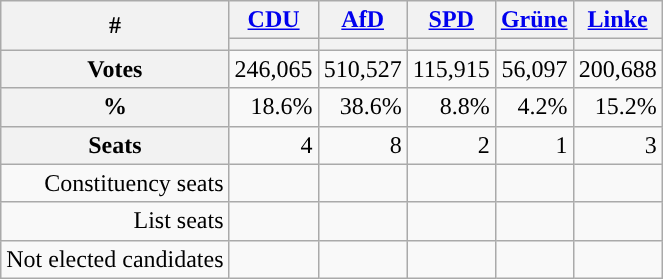<table class="wikitable" style="text-align:right;vertical-align:top">
<tr>
<th rowspan="2">#</th>
<th class="wikitable sortable"><a href='#'>CDU</a></th>
<th class="wikitable sortable"><a href='#'>AfD</a></th>
<th class="wikitable sortable"><a href='#'>SPD</a></th>
<th class="wikitable sortable"><a href='#'>Grüne</a></th>
<th class="wikitable sortable"><a href='#'>Linke</a></th>
</tr>
<tr>
<th class="wikitable sortable" style="background:"></th>
<th class="wikitable sortable" style="background:"></th>
<th class="wikitable sortable" style="background:"></th>
<th class="wikitable sortable" style="background:"></th>
<th class="wikitable sortable" style="background:"></th>
</tr>
<tr>
<th>Votes</th>
<td>246,065</td>
<td>510,527</td>
<td>115,915</td>
<td>56,097</td>
<td>200,688</td>
</tr>
<tr>
<th>%</th>
<td>18.6%</td>
<td>38.6%</td>
<td>8.8%</td>
<td>4.2%</td>
<td>15.2%</td>
</tr>
<tr>
<th>Seats</th>
<td>4</td>
<td>8</td>
<td>2</td>
<td>1</td>
<td>3</td>
</tr>
<tr style="vertical-align:top">
<td>Constituency seats</td>
<td></td>
<td></td>
<td></td>
<td></td>
<td></td>
</tr>
<tr style="vertical-align:top">
<td>List seats</td>
<td></td>
<td></td>
<td></td>
<td></td>
<td></td>
</tr>
<tr style="vertical-align:top">
<td>Not elected candidates</td>
<td><div><br>
</div></td>
<td><div><br>

</div></td>
<td><div><br>
</div></td>
<td><div><br>
</div></td>
<td><div><br>
</div></td>
</tr>
</table>
